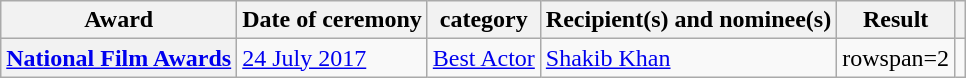<table class="wikitable">
<tr>
<th>Award</th>
<th>Date of ceremony</th>
<th>category</th>
<th>Recipient(s) and nominee(s)</th>
<th>Result</th>
<th></th>
</tr>
<tr>
<th><a href='#'>National Film Awards</a></th>
<td><a href='#'>24 July 2017</a></td>
<td><a href='#'>Best Actor</a></td>
<td><a href='#'>Shakib Khan</a></td>
<td>rowspan=2 </td>
<td><br></td>
</tr>
</table>
